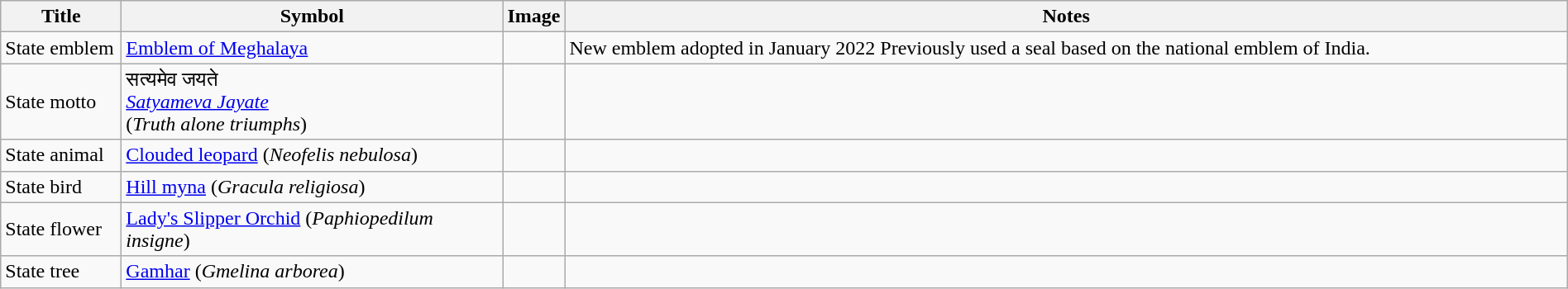<table class="wikitable" style="width: 100%;">
<tr>
<th width=90>Title</th>
<th style="width:300px;">Symbol</th>
<th width=1>Image</th>
<th>Notes</th>
</tr>
<tr>
<td>State emblem</td>
<td><a href='#'>Emblem of Meghalaya</a></td>
<td align=center></td>
<td>New emblem adopted in January 2022 Previously used a seal based on the national emblem of India.</td>
</tr>
<tr>
<td>State motto</td>
<td>सत्यमेव जयते<br> <em><a href='#'>Satyameva Jayate</a></em><br> (<em>Truth alone triumphs</em>)</td>
<td></td>
<td></td>
</tr>
<tr>
<td>State animal</td>
<td><a href='#'>Clouded leopard</a> (<em>Neofelis nebulosa</em>)</td>
<td align=center></td>
<td></td>
</tr>
<tr>
<td>State bird</td>
<td><a href='#'>Hill myna</a> (<em>Gracula religiosa</em>)</td>
<td align=center></td>
<td></td>
</tr>
<tr>
<td>State flower</td>
<td><a href='#'>Lady's Slipper Orchid</a> (<em>Paphiopedilum insigne</em>)</td>
<td align=center></td>
<td></td>
</tr>
<tr>
<td>State tree</td>
<td><a href='#'>Gamhar</a> (<em>Gmelina arborea</em>)</td>
<td align=center></td>
<td></td>
</tr>
</table>
